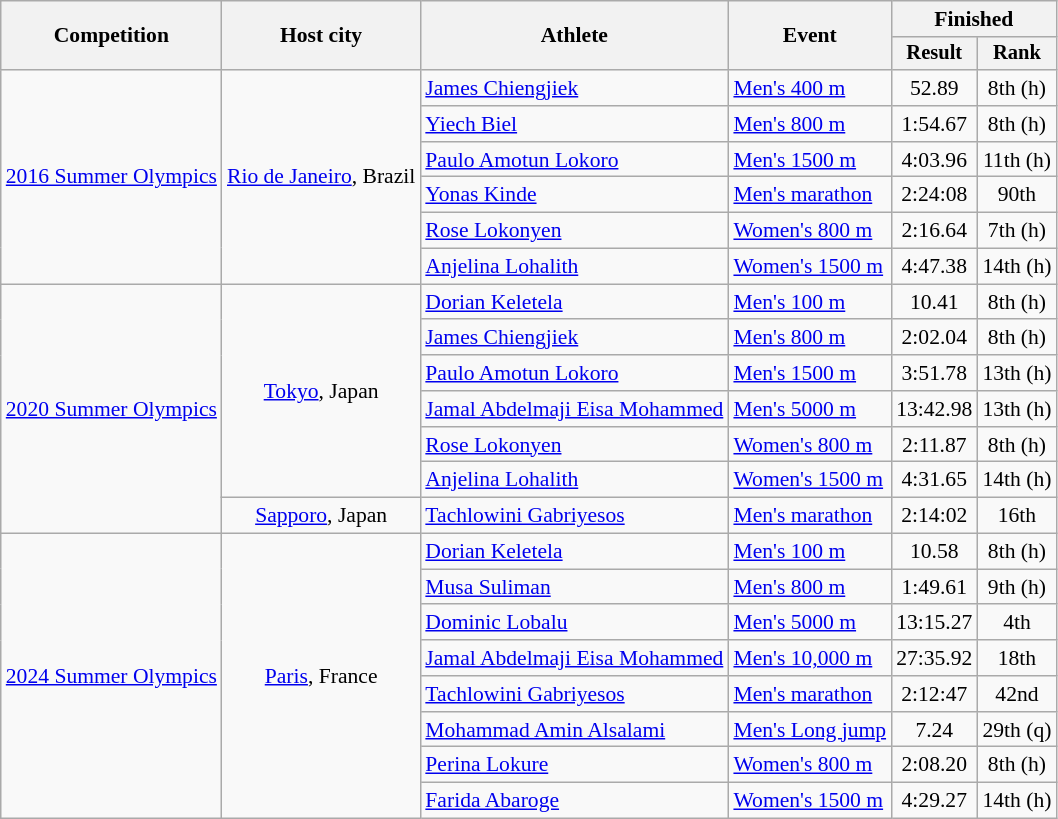<table class="wikitable" style="font-size:90%">
<tr>
<th rowspan="2">Competition</th>
<th rowspan="2">Host city</th>
<th rowspan="2">Athlete</th>
<th rowspan="2">Event</th>
<th colspan="2">Finished</th>
</tr>
<tr style="font-size:95%">
<th>Result</th>
<th>Rank</th>
</tr>
<tr align=center>
<td rowspan="6"><a href='#'>2016 Summer Olympics</a></td>
<td rowspan="6"><a href='#'>Rio de Janeiro</a>, Brazil</td>
<td align=left><a href='#'>James Chiengjiek</a></td>
<td align=left><a href='#'>Men's 400 m</a></td>
<td>52.89</td>
<td>8th (h)</td>
</tr>
<tr align=center>
<td align=left><a href='#'>Yiech Biel</a></td>
<td align=left><a href='#'>Men's 800 m</a></td>
<td>1:54.67</td>
<td>8th (h)</td>
</tr>
<tr align=center>
<td align=left><a href='#'>Paulo Amotun Lokoro</a></td>
<td align=left><a href='#'>Men's 1500 m</a></td>
<td>4:03.96</td>
<td>11th (h)</td>
</tr>
<tr align=center>
<td align=left><a href='#'>Yonas Kinde</a></td>
<td align=left><a href='#'>Men's marathon</a></td>
<td>2:24:08</td>
<td>90th</td>
</tr>
<tr align=center>
<td align=left><a href='#'>Rose Lokonyen</a></td>
<td align=left><a href='#'>Women's 800 m</a></td>
<td>2:16.64</td>
<td>7th (h)</td>
</tr>
<tr align=center>
<td align=left><a href='#'>Anjelina Lohalith</a></td>
<td align=left><a href='#'>Women's 1500 m</a></td>
<td>4:47.38</td>
<td>14th (h)</td>
</tr>
<tr align=center>
<td rowspan="7"><a href='#'>2020 Summer Olympics</a></td>
<td rowspan="6"><a href='#'>Tokyo</a>, Japan</td>
<td align=left><a href='#'>Dorian Keletela</a></td>
<td align=left><a href='#'>Men's 100 m</a></td>
<td>10.41</td>
<td>8th (h)</td>
</tr>
<tr align=center>
<td align=left><a href='#'>James Chiengjiek</a></td>
<td align=left><a href='#'>Men's 800 m</a></td>
<td>2:02.04</td>
<td>8th (h)</td>
</tr>
<tr align=center>
<td align=left><a href='#'>Paulo Amotun Lokoro</a></td>
<td align=left><a href='#'>Men's 1500 m</a></td>
<td>3:51.78</td>
<td>13th (h)</td>
</tr>
<tr align=center>
<td align=left><a href='#'>Jamal Abdelmaji Eisa Mohammed</a></td>
<td align=left><a href='#'>Men's 5000 m</a></td>
<td>13:42.98</td>
<td>13th (h)</td>
</tr>
<tr align=center>
<td align=left><a href='#'>Rose Lokonyen</a></td>
<td align=left><a href='#'>Women's 800 m</a></td>
<td>2:11.87</td>
<td>8th (h)</td>
</tr>
<tr align=center>
<td align=left><a href='#'>Anjelina Lohalith</a></td>
<td align=left><a href='#'>Women's 1500 m</a></td>
<td>4:31.65</td>
<td>14th (h)</td>
</tr>
<tr align=center>
<td><a href='#'>Sapporo</a>, Japan</td>
<td align=left><a href='#'>Tachlowini Gabriyesos</a></td>
<td align=left><a href='#'>Men's marathon</a></td>
<td>2:14:02</td>
<td>16th</td>
</tr>
<tr align=center>
<td rowspan="8"><a href='#'>2024 Summer Olympics</a></td>
<td rowspan="8"><a href='#'>Paris</a>, France</td>
<td align=left><a href='#'>Dorian Keletela</a></td>
<td align=left><a href='#'>Men's 100 m</a></td>
<td>10.58</td>
<td>8th (h)</td>
</tr>
<tr align=center>
<td align=left><a href='#'>Musa Suliman</a></td>
<td align=left><a href='#'>Men's 800 m</a></td>
<td>1:49.61</td>
<td>9th (h)</td>
</tr>
<tr align=center>
<td align=left><a href='#'>Dominic Lobalu</a></td>
<td align=left><a href='#'>Men's 5000 m</a></td>
<td>13:15.27</td>
<td>4th</td>
</tr>
<tr align=center>
<td align=left><a href='#'>Jamal Abdelmaji Eisa Mohammed</a></td>
<td align=left><a href='#'>Men's 10,000 m</a></td>
<td>27:35.92</td>
<td>18th</td>
</tr>
<tr align=center>
<td align=left><a href='#'>Tachlowini Gabriyesos</a></td>
<td align=left><a href='#'>Men's marathon</a></td>
<td>2:12:47</td>
<td>42nd</td>
</tr>
<tr align=center>
<td align=left><a href='#'>Mohammad Amin Alsalami</a></td>
<td align=left><a href='#'>Men's Long jump</a></td>
<td>7.24</td>
<td>29th (q)</td>
</tr>
<tr align=center>
<td align=left><a href='#'>Perina Lokure</a></td>
<td align=left><a href='#'>Women's 800 m</a></td>
<td>2:08.20</td>
<td>8th (h)</td>
</tr>
<tr align=center>
<td align=left><a href='#'>Farida Abaroge</a></td>
<td align=left><a href='#'>Women's 1500 m</a></td>
<td>4:29.27</td>
<td>14th (h)</td>
</tr>
</table>
